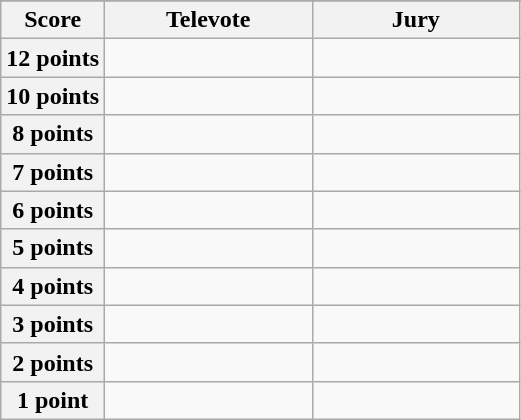<table class="wikitable">
<tr>
</tr>
<tr>
<th scope="col" width="20%">Score</th>
<th scope="col" width="40%">Televote</th>
<th scope="col" width="40%">Jury</th>
</tr>
<tr>
<th scope="row">12 points</th>
<td></td>
<td></td>
</tr>
<tr>
<th scope="row">10 points</th>
<td></td>
<td></td>
</tr>
<tr>
<th scope="row">8 points</th>
<td></td>
<td></td>
</tr>
<tr>
<th scope="row">7 points</th>
<td></td>
<td></td>
</tr>
<tr>
<th scope="row">6 points</th>
<td></td>
<td></td>
</tr>
<tr>
<th scope="row">5 points</th>
<td></td>
<td></td>
</tr>
<tr>
<th scope="row">4 points</th>
<td></td>
<td></td>
</tr>
<tr>
<th scope="row">3 points</th>
<td></td>
<td></td>
</tr>
<tr>
<th scope="row">2 points</th>
<td></td>
<td></td>
</tr>
<tr>
<th scope="row">1 point</th>
<td></td>
<td></td>
</tr>
</table>
